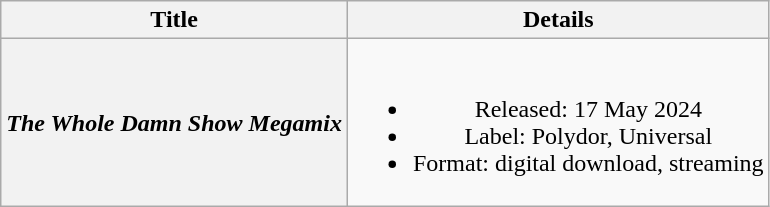<table class="wikitable plainrowheaders" style="text-align:center">
<tr>
<th scope=col>Title</th>
<th scope=col>Details</th>
</tr>
<tr>
<th scope=row><em>The Whole Damn Show Megamix</em></th>
<td><br><ul><li>Released: 17 May 2024</li><li>Label: Polydor, Universal</li><li>Format: digital download, streaming</li></ul></td>
</tr>
</table>
